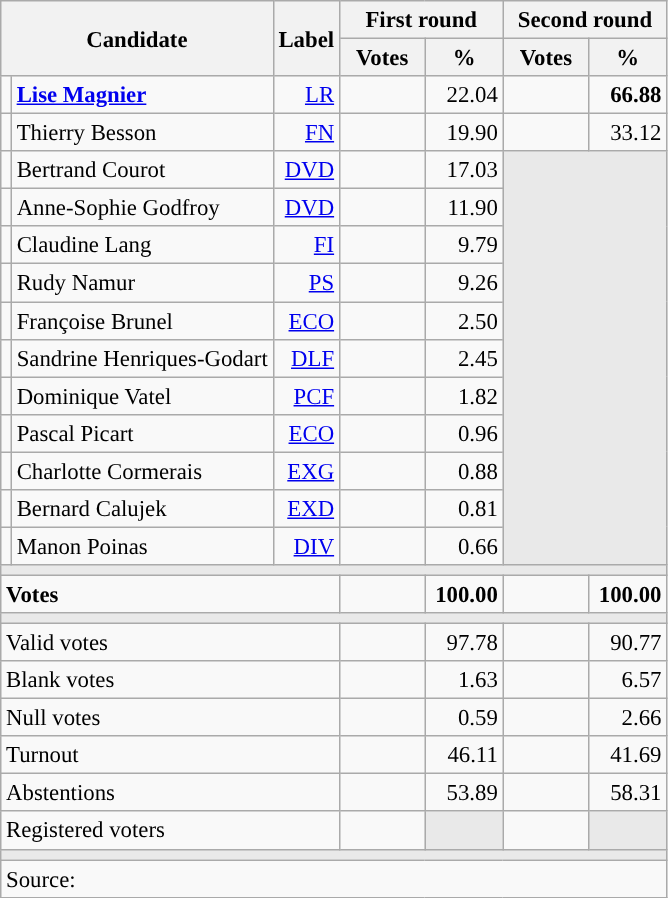<table class="wikitable" style="text-align:right;font-size:95%;">
<tr>
<th rowspan="2" colspan="2">Candidate</th>
<th rowspan="2">Label</th>
<th colspan="2">First round</th>
<th colspan="2">Second round</th>
</tr>
<tr>
<th style="width:50px;">Votes</th>
<th style="width:45px;">%</th>
<th style="width:50px;">Votes</th>
<th style="width:45px;">%</th>
</tr>
<tr>
<td style="color:inherit;background:"></td>
<td style="text-align:left;"><strong><a href='#'>Lise Magnier</a></strong></td>
<td><a href='#'>LR</a></td>
<td></td>
<td>22.04</td>
<td><strong></strong></td>
<td><strong>66.88</strong></td>
</tr>
<tr>
<td style="color:inherit;background:"></td>
<td style="text-align:left;">Thierry Besson</td>
<td><a href='#'>FN</a></td>
<td></td>
<td>19.90</td>
<td></td>
<td>33.12</td>
</tr>
<tr>
<td style="color:inherit;background:"></td>
<td style="text-align:left;">Bertrand Courot</td>
<td><a href='#'>DVD</a></td>
<td></td>
<td>17.03</td>
<td colspan="2" rowspan="11" style="background:#E9E9E9;"></td>
</tr>
<tr>
<td style="color:inherit;background:"></td>
<td style="text-align:left;">Anne-Sophie Godfroy</td>
<td><a href='#'>DVD</a></td>
<td></td>
<td>11.90</td>
</tr>
<tr>
<td style="color:inherit;background:"></td>
<td style="text-align:left;">Claudine Lang</td>
<td><a href='#'>FI</a></td>
<td></td>
<td>9.79</td>
</tr>
<tr>
<td style="color:inherit;background:"></td>
<td style="text-align:left;">Rudy Namur</td>
<td><a href='#'>PS</a></td>
<td></td>
<td>9.26</td>
</tr>
<tr>
<td style="color:inherit;background:"></td>
<td style="text-align:left;">Françoise Brunel</td>
<td><a href='#'>ECO</a></td>
<td></td>
<td>2.50</td>
</tr>
<tr>
<td style="color:inherit;background:"></td>
<td style="text-align:left;">Sandrine Henriques-Godart</td>
<td><a href='#'>DLF</a></td>
<td></td>
<td>2.45</td>
</tr>
<tr>
<td style="color:inherit;background:"></td>
<td style="text-align:left;">Dominique Vatel</td>
<td><a href='#'>PCF</a></td>
<td></td>
<td>1.82</td>
</tr>
<tr>
<td style="color:inherit;background:"></td>
<td style="text-align:left;">Pascal Picart</td>
<td><a href='#'>ECO</a></td>
<td></td>
<td>0.96</td>
</tr>
<tr>
<td style="color:inherit;background:"></td>
<td style="text-align:left;">Charlotte Cormerais</td>
<td><a href='#'>EXG</a></td>
<td></td>
<td>0.88</td>
</tr>
<tr>
<td style="color:inherit;background:"></td>
<td style="text-align:left;">Bernard Calujek</td>
<td><a href='#'>EXD</a></td>
<td></td>
<td>0.81</td>
</tr>
<tr>
<td style="color:inherit;background:"></td>
<td style="text-align:left;">Manon Poinas</td>
<td><a href='#'>DIV</a></td>
<td></td>
<td>0.66</td>
</tr>
<tr>
<td colspan="7" style="background:#E9E9E9;"></td>
</tr>
<tr style="font-weight:bold;">
<td colspan="3" style="text-align:left;">Votes</td>
<td></td>
<td>100.00</td>
<td></td>
<td>100.00</td>
</tr>
<tr>
<td colspan="7" style="background:#E9E9E9;"></td>
</tr>
<tr>
<td colspan="3" style="text-align:left;">Valid votes</td>
<td></td>
<td>97.78</td>
<td></td>
<td>90.77</td>
</tr>
<tr>
<td colspan="3" style="text-align:left;">Blank votes</td>
<td></td>
<td>1.63</td>
<td></td>
<td>6.57</td>
</tr>
<tr>
<td colspan="3" style="text-align:left;">Null votes</td>
<td></td>
<td>0.59</td>
<td></td>
<td>2.66</td>
</tr>
<tr>
<td colspan="3" style="text-align:left;">Turnout</td>
<td></td>
<td>46.11</td>
<td></td>
<td>41.69</td>
</tr>
<tr>
<td colspan="3" style="text-align:left;">Abstentions</td>
<td></td>
<td>53.89</td>
<td></td>
<td>58.31</td>
</tr>
<tr>
<td colspan="3" style="text-align:left;">Registered voters</td>
<td></td>
<td style="background:#E9E9E9;"></td>
<td></td>
<td style="background:#E9E9E9;"></td>
</tr>
<tr>
<td colspan="7" style="background:#E9E9E9;"></td>
</tr>
<tr>
<td colspan="7" style="text-align:left;">Source: </td>
</tr>
</table>
